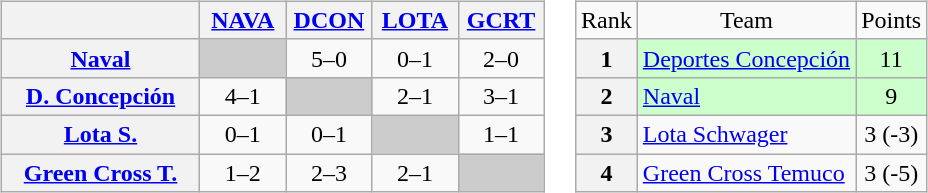<table>
<tr>
<td><br><table class="wikitable" style="text-align:center">
<tr>
<th width="125"> </th>
<th width="50"><a href='#'>NAVA</a></th>
<th width="50"><a href='#'>DCON</a></th>
<th width="50"><a href='#'>LOTA</a></th>
<th width="50"><a href='#'>GCRT</a></th>
</tr>
<tr>
<th><a href='#'>Naval</a></th>
<td bgcolor="#CCCCCC"></td>
<td>5–0</td>
<td>0–1</td>
<td>2–0</td>
</tr>
<tr>
<th><a href='#'>D. Concepción</a></th>
<td>4–1</td>
<td bgcolor="#CCCCCC"></td>
<td>2–1</td>
<td>3–1</td>
</tr>
<tr>
<th><a href='#'>Lota S.</a></th>
<td>0–1</td>
<td>0–1</td>
<td bgcolor="#CCCCCC"></td>
<td>1–1</td>
</tr>
<tr>
<th><a href='#'>Green Cross T.</a></th>
<td>1–2</td>
<td>2–3</td>
<td>2–1</td>
<td bgcolor="#CCCCCC"></td>
</tr>
</table>
</td>
<td><br><table class="wikitable" style="text-align: center;">
<tr>
<td>Rank</td>
<td>Team</td>
<td>Points</td>
</tr>
<tr bgcolor="#ccffcc">
<th>1</th>
<td style="text-align: left;"><a href='#'>Deportes Concepción</a></td>
<td>11</td>
</tr>
<tr bgcolor="#ccffcc">
<th>2</th>
<td style="text-align: left;"><a href='#'>Naval</a></td>
<td>9</td>
</tr>
<tr>
<th>3</th>
<td style="text-align: left;"><a href='#'>Lota Schwager</a></td>
<td>3 (-3)</td>
</tr>
<tr>
<th>4</th>
<td style="text-align: left;"><a href='#'>Green Cross Temuco</a></td>
<td>3 (-5)</td>
</tr>
</table>
</td>
</tr>
</table>
